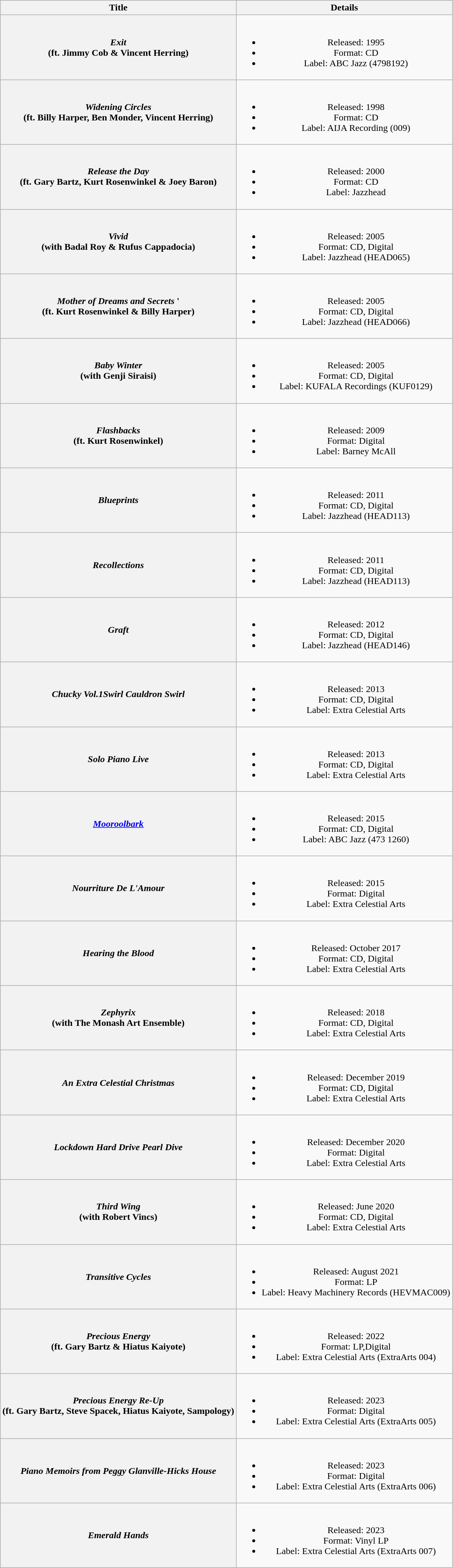<table class="wikitable plainrowheaders" style="text-align:center;" border="1">
<tr>
<th>Title</th>
<th>Details</th>
</tr>
<tr>
<th scope="row"><em>Exit</em><br>(ft. Jimmy Cob &  Vincent Herring)</th>
<td><br><ul><li>Released: 1995</li><li>Format: CD</li><li>Label: ABC Jazz (4798192)</li></ul></td>
</tr>
<tr>
<th scope="row"><em>Widening Circles</em><br>(ft. Billy Harper, Ben Monder, Vincent Herring)</th>
<td><br><ul><li>Released: 1998</li><li>Format: CD</li><li>Label: AIJA Recording (009)</li></ul></td>
</tr>
<tr>
<th scope="row"><em>Release the Day</em><br>(ft. Gary Bartz, Kurt Rosenwinkel &  Joey Baron)</th>
<td><br><ul><li>Released: 2000</li><li>Format: CD</li><li>Label: Jazzhead</li></ul></td>
</tr>
<tr>
<th scope="row"><em>Vivid</em><br>(with Badal Roy &  Rufus Cappadocia)</th>
<td><br><ul><li>Released: 2005</li><li>Format: CD, Digital</li><li>Label: Jazzhead (HEAD065)</li></ul></td>
</tr>
<tr>
<th scope="row"><em>Mother of Dreams and Secrets</em> '<br>(ft. Kurt Rosenwinkel &  Billy Harper)</th>
<td><br><ul><li>Released: 2005</li><li>Format: CD, Digital</li><li>Label: Jazzhead (HEAD066)</li></ul></td>
</tr>
<tr>
<th scope="row"><em>Baby Winter</em> <br> (with Genji Siraisi)</th>
<td><br><ul><li>Released: 2005</li><li>Format: CD, Digital</li><li>Label: KUFALA Recordings (KUF0129)</li></ul></td>
</tr>
<tr>
<th scope="row"><em>Flashbacks</em><br>(ft. Kurt Rosenwinkel)</th>
<td><br><ul><li>Released: 2009</li><li>Format: Digital</li><li>Label: Barney McAll</li></ul></td>
</tr>
<tr>
<th scope="row"><em>Blueprints</em> <br></th>
<td><br><ul><li>Released: 2011</li><li>Format: CD, Digital</li><li>Label: Jazzhead (HEAD113)</li></ul></td>
</tr>
<tr>
<th scope="row"><em>Recollections</em> <br></th>
<td><br><ul><li>Released: 2011</li><li>Format: CD, Digital</li><li>Label: Jazzhead (HEAD113)</li></ul></td>
</tr>
<tr>
<th scope="row"><em>Graft</em></th>
<td><br><ul><li>Released: 2012</li><li>Format: CD, Digital</li><li>Label: Jazzhead (HEAD146)</li></ul></td>
</tr>
<tr>
<th scope="row"><em>Chucky Vol.1Swirl Cauldron Swirl </em></th>
<td><br><ul><li>Released: 2013</li><li>Format: CD, Digital</li><li>Label: Extra Celestial Arts</li></ul></td>
</tr>
<tr>
<th scope="row"><em>Solo Piano Live </em></th>
<td><br><ul><li>Released: 2013</li><li>Format: CD, Digital</li><li>Label: Extra Celestial Arts</li></ul></td>
</tr>
<tr>
<th scope="row"><em><a href='#'>Mooroolbark</a></em></th>
<td><br><ul><li>Released: 2015</li><li>Format: CD, Digital</li><li>Label: ABC Jazz (473 1260)</li></ul></td>
</tr>
<tr>
<th scope="row"><em>Nourriture De L'Amour</em></th>
<td><br><ul><li>Released: 2015</li><li>Format: Digital</li><li>Label: Extra Celestial Arts</li></ul></td>
</tr>
<tr>
<th scope="row"><em>Hearing the Blood</em></th>
<td><br><ul><li>Released: October 2017</li><li>Format: CD, Digital</li><li>Label: Extra Celestial Arts</li></ul></td>
</tr>
<tr>
<th scope="row"><em>Zephyrix</em> <br> (with The Monash Art Ensemble)</th>
<td><br><ul><li>Released: 2018</li><li>Format: CD, Digital</li><li>Label: Extra Celestial Arts</li></ul></td>
</tr>
<tr>
<th scope="row"><em>An Extra Celestial Christmas</em></th>
<td><br><ul><li>Released: December 2019</li><li>Format: CD, Digital</li><li>Label: Extra Celestial Arts</li></ul></td>
</tr>
<tr>
<th scope="row"><em>Lockdown Hard Drive Pearl Dive</em></th>
<td><br><ul><li>Released: December 2020</li><li>Format: Digital</li><li>Label: Extra Celestial Arts</li></ul></td>
</tr>
<tr>
<th scope="row"><em>Third Wing</em> <br> (with Robert Vincs)</th>
<td><br><ul><li>Released: June 2020</li><li>Format: CD, Digital</li><li>Label: Extra Celestial Arts</li></ul></td>
</tr>
<tr>
<th scope="row"><em>Transitive Cycles</em></th>
<td><br><ul><li>Released: August 2021</li><li>Format: LP</li><li>Label: Heavy Machinery Records (HEVMAC009)</li></ul></td>
</tr>
<tr>
<th scope="row"><em>Precious Energy</em><br>(ft. Gary Bartz & Hiatus Kaiyote)</th>
<td><br><ul><li>Released: 2022</li><li>Format: LP,Digital</li><li>Label: Extra Celestial Arts (ExtraArts 004)</li></ul></td>
</tr>
<tr>
<th scope="row"><em>Precious Energy Re-Up</em><br>(ft. Gary Bartz, Steve Spacek, Hiatus Kaiyote, Sampology)</th>
<td><br><ul><li>Released: 2023</li><li>Format: Digital</li><li>Label: Extra Celestial Arts (ExtraArts 005)</li></ul></td>
</tr>
<tr>
<th scope="row"><em>Piano Memoirs from Peggy Glanville-Hicks House</em></th>
<td><br><ul><li>Released: 2023</li><li>Format: Digital</li><li>Label: Extra Celestial Arts (ExtraArts 006)</li></ul></td>
</tr>
<tr>
<th scope="row"><em>Emerald Hands</em></th>
<td><br><ul><li>Released: 2023</li><li>Format: Vinyl LP</li><li>Label: Extra Celestial Arts (ExtraArts 007)</li></ul></td>
</tr>
</table>
